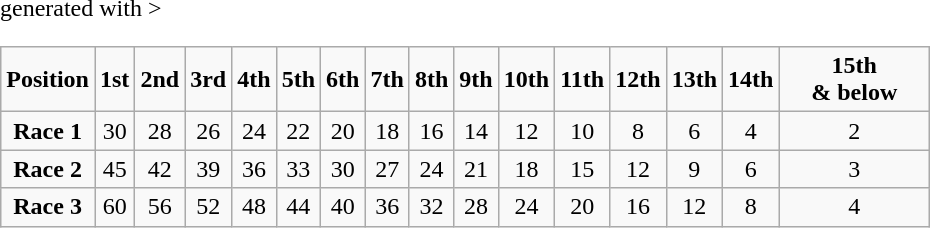<table class="wikitable" <hiddentext>generated with >
<tr style="font-weight:bold" align="center">
<td height="14">Position</td>
<td width="18">1st</td>
<td width="22">2nd</td>
<td width="20">3rd</td>
<td width="20">4th</td>
<td width="20">5th</td>
<td width="20">6th</td>
<td width="20">7th</td>
<td width="20">8th</td>
<td width="20">9th</td>
<td width="25">10th</td>
<td width="25">11th</td>
<td width="25">12th</td>
<td width="25">13th</td>
<td width="25">14th</td>
<td width="93">15th <br> & below</td>
</tr>
<tr align="center">
<td style="font-weight:bold" height="14">Race 1</td>
<td>30</td>
<td>28</td>
<td>26</td>
<td>24</td>
<td>22</td>
<td>20</td>
<td>18</td>
<td>16</td>
<td>14</td>
<td>12</td>
<td>10</td>
<td>8</td>
<td>6</td>
<td>4</td>
<td>2</td>
</tr>
<tr align="center">
<td style="font-weight:bold" height="14">Race 2</td>
<td>45</td>
<td>42</td>
<td>39</td>
<td>36</td>
<td>33</td>
<td>30</td>
<td>27</td>
<td>24</td>
<td>21</td>
<td>18</td>
<td>15</td>
<td>12</td>
<td>9</td>
<td>6</td>
<td>3</td>
</tr>
<tr align="center">
<td style="font-weight:bold" height="14">Race 3</td>
<td>60</td>
<td>56</td>
<td>52</td>
<td>48</td>
<td>44</td>
<td>40</td>
<td>36</td>
<td>32</td>
<td>28</td>
<td>24</td>
<td>20</td>
<td>16</td>
<td>12</td>
<td>8</td>
<td>4</td>
</tr>
</table>
